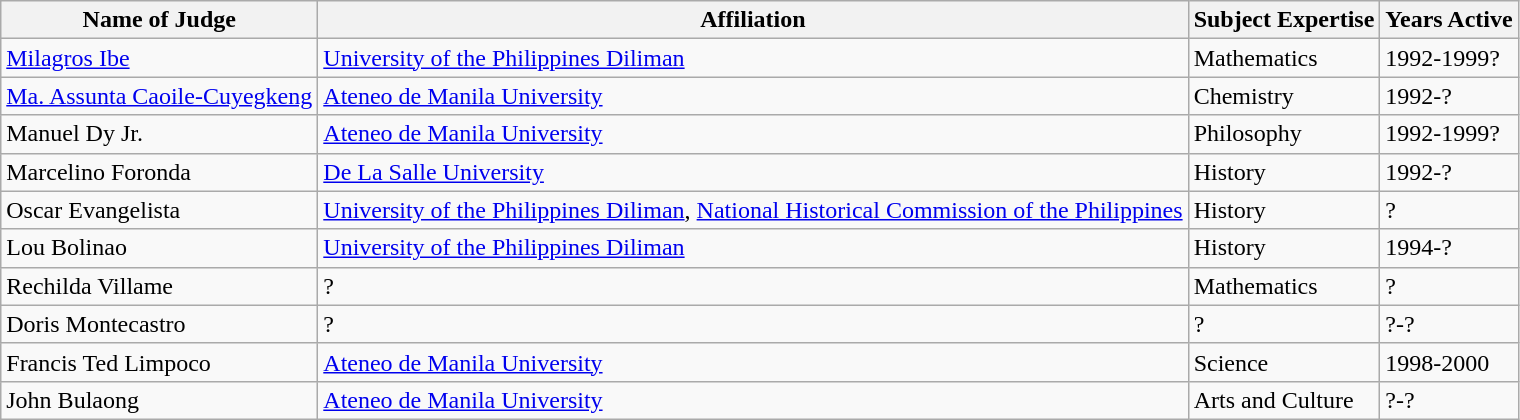<table class="wikitable">
<tr>
<th>Name of Judge</th>
<th>Affiliation</th>
<th>Subject Expertise</th>
<th>Years Active</th>
</tr>
<tr>
<td><a href='#'>Milagros Ibe</a></td>
<td><a href='#'>University of the Philippines Diliman</a></td>
<td>Mathematics</td>
<td>1992-1999?</td>
</tr>
<tr>
<td><a href='#'>Ma. Assunta Caoile-Cuyegkeng</a></td>
<td><a href='#'>Ateneo de Manila University</a></td>
<td>Chemistry</td>
<td>1992-?</td>
</tr>
<tr>
<td>Manuel Dy Jr.</td>
<td><a href='#'>Ateneo de Manila University</a></td>
<td>Philosophy</td>
<td>1992-1999?</td>
</tr>
<tr>
<td>Marcelino Foronda</td>
<td><a href='#'>De La Salle University</a></td>
<td>History</td>
<td>1992-?</td>
</tr>
<tr>
<td>Oscar Evangelista</td>
<td><a href='#'>University of the Philippines Diliman</a>, <a href='#'>National Historical Commission of the Philippines</a></td>
<td>History</td>
<td>?</td>
</tr>
<tr>
<td>Lou Bolinao</td>
<td><a href='#'>University of the Philippines Diliman</a></td>
<td>History</td>
<td>1994-?</td>
</tr>
<tr>
<td>Rechilda Villame</td>
<td>?</td>
<td>Mathematics</td>
<td>?</td>
</tr>
<tr>
<td>Doris Montecastro</td>
<td>?</td>
<td>?</td>
<td>?-?</td>
</tr>
<tr>
<td>Francis Ted Limpoco</td>
<td><a href='#'>Ateneo de Manila University</a></td>
<td>Science</td>
<td>1998-2000</td>
</tr>
<tr>
<td>John Bulaong</td>
<td><a href='#'>Ateneo de Manila University</a></td>
<td>Arts and Culture</td>
<td>?-?</td>
</tr>
</table>
